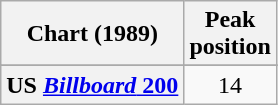<table class="wikitable sortable plainrowheaders">
<tr>
<th>Chart (1989)</th>
<th>Peak<br>position</th>
</tr>
<tr>
</tr>
<tr>
</tr>
<tr>
<th scope="row">US <a href='#'><em>Billboard</em> 200</a></th>
<td align="center">14</td>
</tr>
</table>
